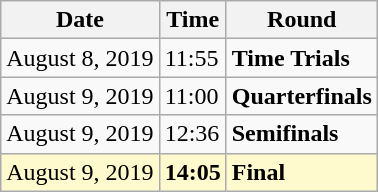<table class="wikitable">
<tr>
<th>Date</th>
<th>Time</th>
<th>Round</th>
</tr>
<tr>
<td>August 8, 2019</td>
<td>11:55</td>
<td><strong>Time Trials</strong></td>
</tr>
<tr>
<td>August 9, 2019</td>
<td>11:00</td>
<td><strong>Quarterfinals</strong></td>
</tr>
<tr>
<td>August 9, 2019</td>
<td>12:36</td>
<td><strong>Semifinals </strong></td>
</tr>
<tr style=background:lemonchiffon>
<td>August 9, 2019</td>
<td><strong>14:05</strong></td>
<td><strong>Final</strong></td>
</tr>
</table>
